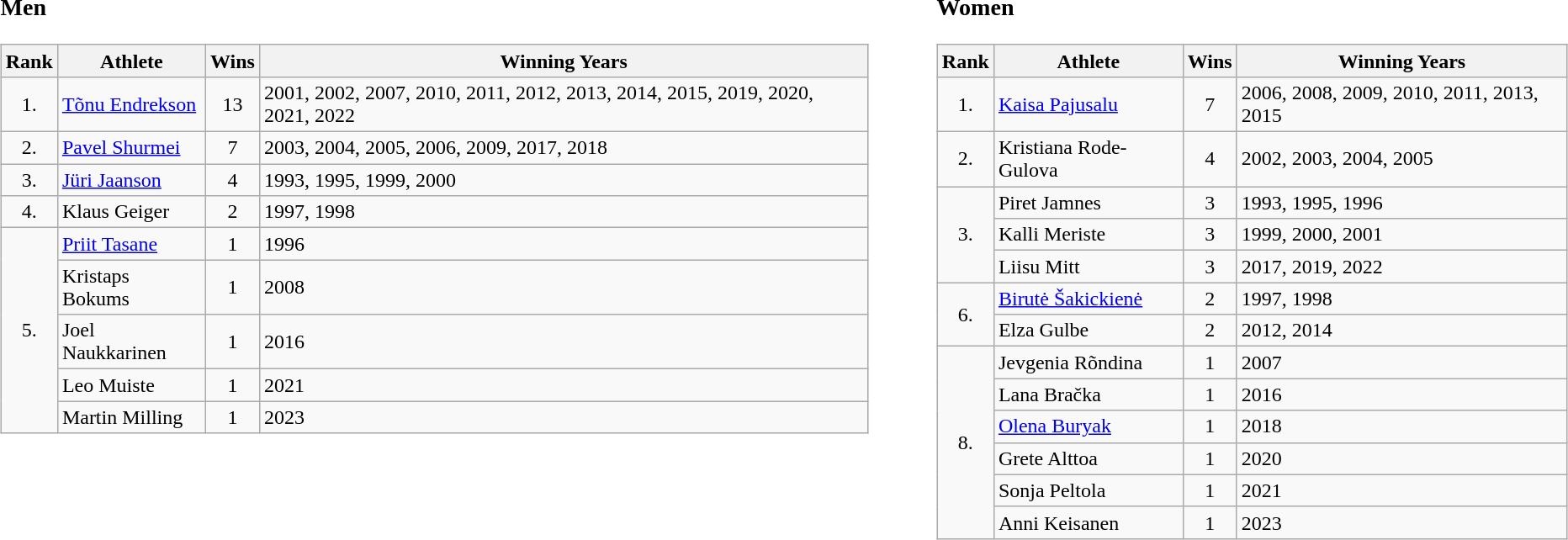<table>
<tr>
<td valign="top"><br><h3>Men</h3><table class="wikitable" style="text-align: center">
<tr>
<th rowspan="1">Rank</th>
<th rowspan="1">Athlete</th>
<th rowspan="1">Wins</th>
<th rowspan="1">Winning Years</th>
</tr>
<tr>
<td align=center>1.</td>
<td align=left> <a href='#'>Tõnu Endrekson</a></td>
<td align=center>13</td>
<td align=left>2001, 2002, 2007, 2010, 2011, 2012, 2013, 2014, 2015, 2019, 2020, 2021, 2022</td>
</tr>
<tr>
<td align=center>2.</td>
<td align=left> <a href='#'>Pavel Shurmei</a></td>
<td align=center>7</td>
<td align=left>2003, 2004, 2005, 2006, 2009, 2017, 2018</td>
</tr>
<tr>
<td align=center>3.</td>
<td align=left> <a href='#'>Jüri Jaanson</a></td>
<td align=center>4</td>
<td align=left>1993, 1995, 1999, 2000</td>
</tr>
<tr>
<td align=center>4.</td>
<td align=left> Klaus Geiger</td>
<td align=center>2</td>
<td align=left>1997, 1998</td>
</tr>
<tr>
<td rowspan=5>5.</td>
<td align=left> <a href='#'>Priit Tasane</a></td>
<td align=center>1</td>
<td align=left>1996</td>
</tr>
<tr>
<td align=left> Kristaps Bokums</td>
<td align=center>1</td>
<td align=left>2008</td>
</tr>
<tr>
<td align=left> Joel Naukkarinen</td>
<td align=center>1</td>
<td align=left>2016</td>
</tr>
<tr>
<td align=left> Leo Muiste</td>
<td align=center>1</td>
<td align=left>2021</td>
</tr>
<tr>
<td align=left> Martin Milling</td>
<td align=center>1</td>
<td align=left>2023</td>
</tr>
</table>
</td>
<td width="30"> </td>
<td valign="top"><br><h3>Women</h3><table class="wikitable" style="text-align: center">
<tr>
<th rowspan="1">Rank</th>
<th rowspan="1">Athlete</th>
<th rowspan="1">Wins</th>
<th rowspan="1">Winning Years</th>
</tr>
<tr>
<td align=center>1.</td>
<td align=left> <a href='#'>Kaisa Pajusalu</a></td>
<td align=center>7</td>
<td align=left>2006, 2008, 2009, 2010, 2011, 2013, 2015</td>
</tr>
<tr>
<td align=center>2.</td>
<td align=left> Kristiana Rode-Gulova</td>
<td align=center>4</td>
<td align=left>2002, 2003, 2004, 2005</td>
</tr>
<tr>
<td rowspan=3>3.</td>
<td align=left> Piret Jamnes</td>
<td align=center>3</td>
<td align=left>1993, 1995, 1996</td>
</tr>
<tr>
<td align=left> Kalli Meriste</td>
<td align=center>3</td>
<td align=left>1999, 2000, 2001</td>
</tr>
<tr>
<td align=left> Liisu Mitt</td>
<td align=center>3</td>
<td align=left>2017, 2019, 2022</td>
</tr>
<tr>
<td rowspan=2>6.</td>
<td align=left> <a href='#'>Birutė Šakickienė</a></td>
<td align=center>2</td>
<td align=left>1997, 1998</td>
</tr>
<tr>
<td align=left> Elza Gulbe</td>
<td align=center>2</td>
<td align=left>2012, 2014</td>
</tr>
<tr>
<td rowspan=6>8.</td>
<td align=left> Jevgenia Rõndina</td>
<td align=center>1</td>
<td align=left>2007</td>
</tr>
<tr>
<td align=left> Lana Bračka</td>
<td align=center>1</td>
<td align=left>2016</td>
</tr>
<tr>
<td align=left> <a href='#'>Olena Buryak</a></td>
<td align=center>1</td>
<td align=left>2018</td>
</tr>
<tr>
<td align=left> Grete Alttoa</td>
<td align=center>1</td>
<td align=left>2020</td>
</tr>
<tr>
<td align=left> Sonja Peltola</td>
<td align=center>1</td>
<td align=left>2021</td>
</tr>
<tr>
<td align=left> Anni Keisanen</td>
<td align=center>1</td>
<td align=left>2023</td>
</tr>
</table>
</td>
</tr>
</table>
